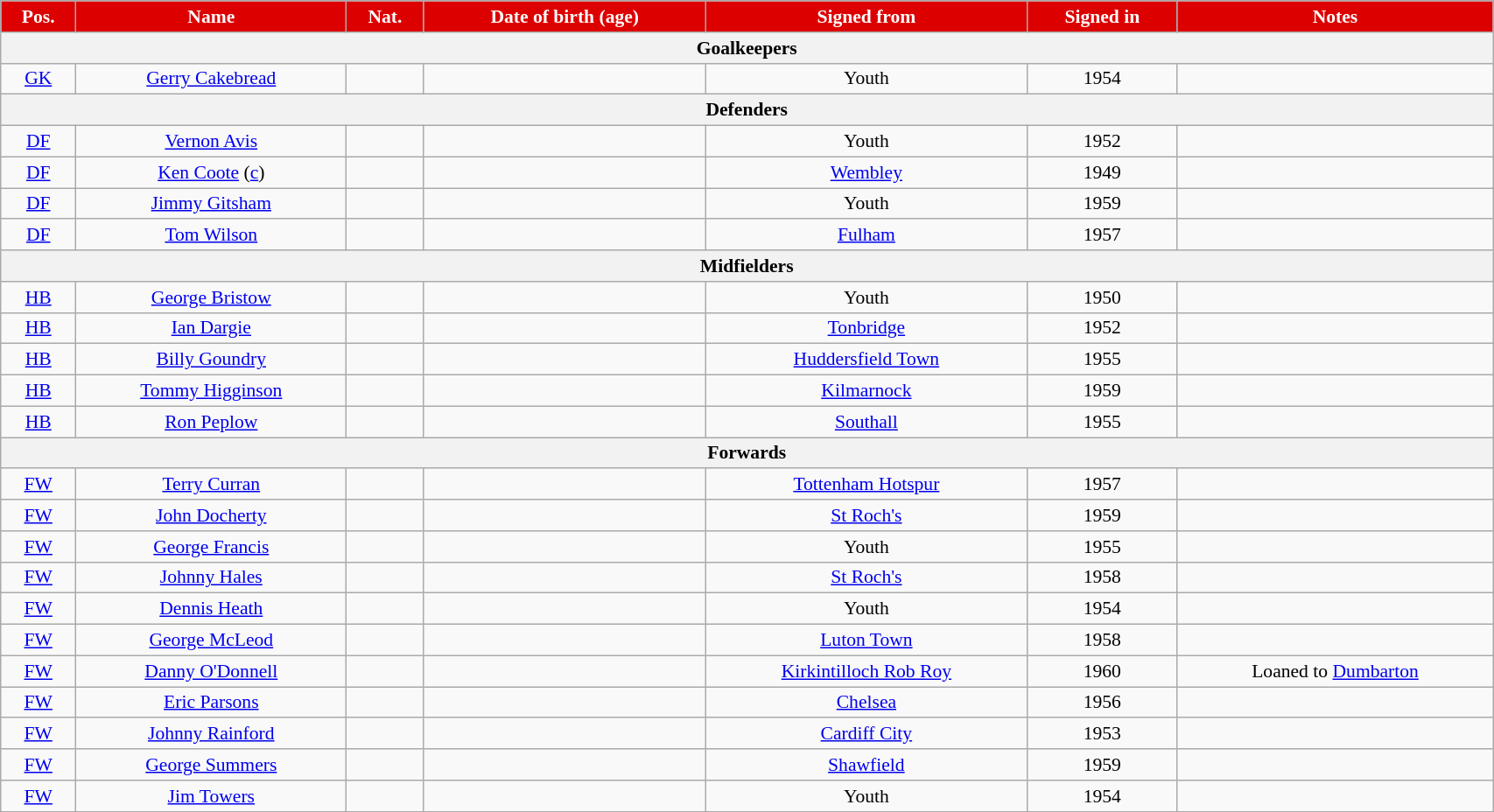<table class="wikitable" style="text-align:center; font-size:90%; width:90%;">
<tr>
<th style="background:#d00; color:white; text-align:center;">Pos.</th>
<th style="background:#d00; color:white; text-align:center;">Name</th>
<th style="background:#d00; color:white; text-align:center;">Nat.</th>
<th style="background:#d00; color:white; text-align:center;">Date of birth (age)</th>
<th style="background:#d00; color:white; text-align:center;">Signed from</th>
<th style="background:#d00; color:white; text-align:center;">Signed in</th>
<th style="background:#d00; color:white; text-align:center;">Notes</th>
</tr>
<tr>
<th colspan="7">Goalkeepers</th>
</tr>
<tr>
<td><a href='#'>GK</a></td>
<td><a href='#'>Gerry Cakebread</a></td>
<td></td>
<td></td>
<td>Youth</td>
<td>1954</td>
<td></td>
</tr>
<tr>
<th colspan="7">Defenders</th>
</tr>
<tr>
<td><a href='#'>DF</a></td>
<td><a href='#'>Vernon Avis</a></td>
<td></td>
<td></td>
<td>Youth</td>
<td>1952</td>
<td></td>
</tr>
<tr>
<td><a href='#'>DF</a></td>
<td><a href='#'>Ken Coote</a> (<a href='#'>c</a>)</td>
<td></td>
<td></td>
<td><a href='#'>Wembley</a></td>
<td>1949</td>
<td></td>
</tr>
<tr>
<td><a href='#'>DF</a></td>
<td><a href='#'>Jimmy Gitsham</a></td>
<td></td>
<td></td>
<td>Youth</td>
<td>1959</td>
<td></td>
</tr>
<tr>
<td><a href='#'>DF</a></td>
<td><a href='#'>Tom Wilson</a></td>
<td></td>
<td></td>
<td><a href='#'>Fulham</a></td>
<td>1957</td>
<td></td>
</tr>
<tr>
<th colspan="7">Midfielders</th>
</tr>
<tr>
<td><a href='#'>HB</a></td>
<td><a href='#'>George Bristow</a></td>
<td></td>
<td></td>
<td>Youth</td>
<td>1950</td>
<td></td>
</tr>
<tr>
<td><a href='#'>HB</a></td>
<td><a href='#'>Ian Dargie</a></td>
<td></td>
<td></td>
<td><a href='#'>Tonbridge</a></td>
<td>1952</td>
<td></td>
</tr>
<tr>
<td><a href='#'>HB</a></td>
<td><a href='#'>Billy Goundry</a></td>
<td></td>
<td></td>
<td><a href='#'>Huddersfield Town</a></td>
<td>1955</td>
<td></td>
</tr>
<tr>
<td><a href='#'>HB</a></td>
<td><a href='#'>Tommy Higginson</a></td>
<td></td>
<td></td>
<td><a href='#'>Kilmarnock</a></td>
<td>1959</td>
<td></td>
</tr>
<tr>
<td><a href='#'>HB</a></td>
<td><a href='#'>Ron Peplow</a></td>
<td></td>
<td></td>
<td><a href='#'>Southall</a></td>
<td>1955</td>
<td></td>
</tr>
<tr>
<th colspan="7">Forwards</th>
</tr>
<tr>
<td><a href='#'>FW</a></td>
<td><a href='#'>Terry Curran</a></td>
<td></td>
<td></td>
<td><a href='#'>Tottenham Hotspur</a></td>
<td>1957</td>
<td></td>
</tr>
<tr>
<td><a href='#'>FW</a></td>
<td><a href='#'>John Docherty</a></td>
<td></td>
<td></td>
<td><a href='#'>St Roch's</a></td>
<td>1959</td>
<td></td>
</tr>
<tr>
<td><a href='#'>FW</a></td>
<td><a href='#'>George Francis</a></td>
<td></td>
<td></td>
<td>Youth</td>
<td>1955</td>
<td></td>
</tr>
<tr>
<td><a href='#'>FW</a></td>
<td><a href='#'>Johnny Hales</a></td>
<td></td>
<td></td>
<td><a href='#'>St Roch's</a></td>
<td>1958</td>
<td></td>
</tr>
<tr>
<td><a href='#'>FW</a></td>
<td><a href='#'>Dennis Heath</a></td>
<td></td>
<td></td>
<td>Youth</td>
<td>1954</td>
<td></td>
</tr>
<tr>
<td><a href='#'>FW</a></td>
<td><a href='#'>George McLeod</a></td>
<td></td>
<td></td>
<td><a href='#'>Luton Town</a></td>
<td>1958</td>
<td></td>
</tr>
<tr>
<td><a href='#'>FW</a></td>
<td><a href='#'>Danny O'Donnell</a></td>
<td></td>
<td></td>
<td><a href='#'>Kirkintilloch Rob Roy</a></td>
<td>1960</td>
<td>Loaned to <a href='#'>Dumbarton</a></td>
</tr>
<tr>
<td><a href='#'>FW</a></td>
<td><a href='#'>Eric Parsons</a></td>
<td></td>
<td></td>
<td><a href='#'>Chelsea</a></td>
<td>1956</td>
<td></td>
</tr>
<tr>
<td><a href='#'>FW</a></td>
<td><a href='#'>Johnny Rainford</a></td>
<td></td>
<td></td>
<td><a href='#'>Cardiff City</a></td>
<td>1953</td>
<td></td>
</tr>
<tr>
<td><a href='#'>FW</a></td>
<td><a href='#'>George Summers</a></td>
<td></td>
<td></td>
<td><a href='#'>Shawfield</a></td>
<td>1959</td>
<td></td>
</tr>
<tr>
<td><a href='#'>FW</a></td>
<td><a href='#'>Jim Towers</a></td>
<td></td>
<td></td>
<td>Youth</td>
<td>1954</td>
<td></td>
</tr>
</table>
